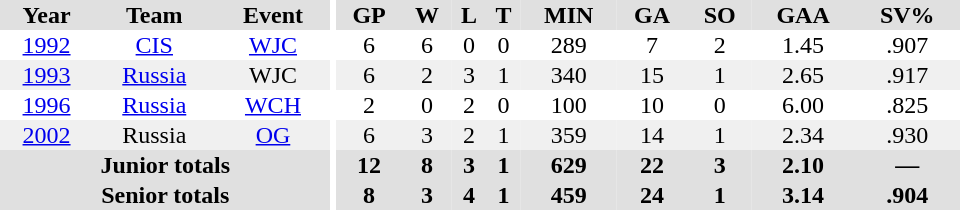<table border="0" cellpadding="1" cellspacing="0" ID="Table3" style="text-align:center; width:40em">
<tr ALIGN="center" bgcolor="#e0e0e0">
<th>Year</th>
<th>Team</th>
<th>Event</th>
<th rowspan="99" bgcolor="#ffffff"></th>
<th>GP</th>
<th>W</th>
<th>L</th>
<th>T</th>
<th>MIN</th>
<th>GA</th>
<th>SO</th>
<th>GAA</th>
<th>SV%</th>
</tr>
<tr>
<td><a href='#'>1992</a></td>
<td><a href='#'>CIS</a></td>
<td><a href='#'>WJC</a></td>
<td>6</td>
<td>6</td>
<td>0</td>
<td>0</td>
<td>289</td>
<td>7</td>
<td>2</td>
<td>1.45</td>
<td>.907</td>
</tr>
<tr bgcolor="#f0f0f0">
<td><a href='#'>1993</a></td>
<td><a href='#'>Russia</a></td>
<td>WJC</td>
<td>6</td>
<td>2</td>
<td>3</td>
<td>1</td>
<td>340</td>
<td>15</td>
<td>1</td>
<td>2.65</td>
<td>.917</td>
</tr>
<tr>
<td><a href='#'>1996</a></td>
<td><a href='#'>Russia</a></td>
<td><a href='#'>WCH</a></td>
<td>2</td>
<td>0</td>
<td>2</td>
<td>0</td>
<td>100</td>
<td>10</td>
<td>0</td>
<td>6.00</td>
<td>.825</td>
</tr>
<tr bgcolor="#f0f0f0">
<td><a href='#'>2002</a></td>
<td>Russia</td>
<td><a href='#'>OG</a></td>
<td>6</td>
<td>3</td>
<td>2</td>
<td>1</td>
<td>359</td>
<td>14</td>
<td>1</td>
<td>2.34</td>
<td>.930</td>
</tr>
<tr bgcolor="#e0e0e0">
<th colspan=3>Junior totals</th>
<th>12</th>
<th>8</th>
<th>3</th>
<th>1</th>
<th>629</th>
<th>22</th>
<th>3</th>
<th>2.10</th>
<th>—</th>
</tr>
<tr bgcolor="#e0e0e0">
<th colspan=3>Senior totals</th>
<th>8</th>
<th>3</th>
<th>4</th>
<th>1</th>
<th>459</th>
<th>24</th>
<th>1</th>
<th>3.14</th>
<th>.904</th>
</tr>
</table>
